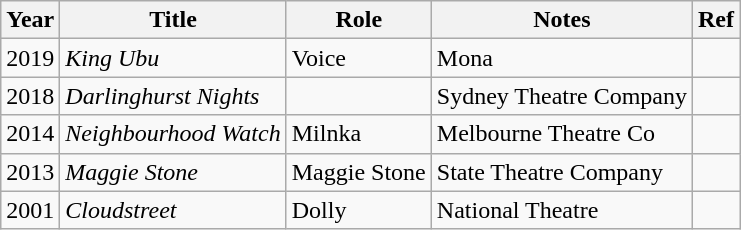<table class="wikitable sortable">
<tr>
<th>Year</th>
<th>Title</th>
<th>Role</th>
<th>Notes</th>
<th>Ref</th>
</tr>
<tr>
<td>2019</td>
<td><em>King Ubu</em></td>
<td>Voice</td>
<td>Mona</td>
<td></td>
</tr>
<tr>
<td>2018</td>
<td><em>Darlinghurst Nights</em></td>
<td></td>
<td>Sydney Theatre Company</td>
<td></td>
</tr>
<tr>
<td>2014</td>
<td><em>Neighbourhood Watch</em></td>
<td>Milnka</td>
<td>Melbourne Theatre Co</td>
<td></td>
</tr>
<tr>
<td>2013</td>
<td><em>Maggie Stone</em></td>
<td>Maggie Stone</td>
<td>State Theatre Company</td>
<td></td>
</tr>
<tr>
<td>2001</td>
<td><em>Cloudstreet</em></td>
<td>Dolly</td>
<td>National Theatre</td>
<td></td>
</tr>
</table>
